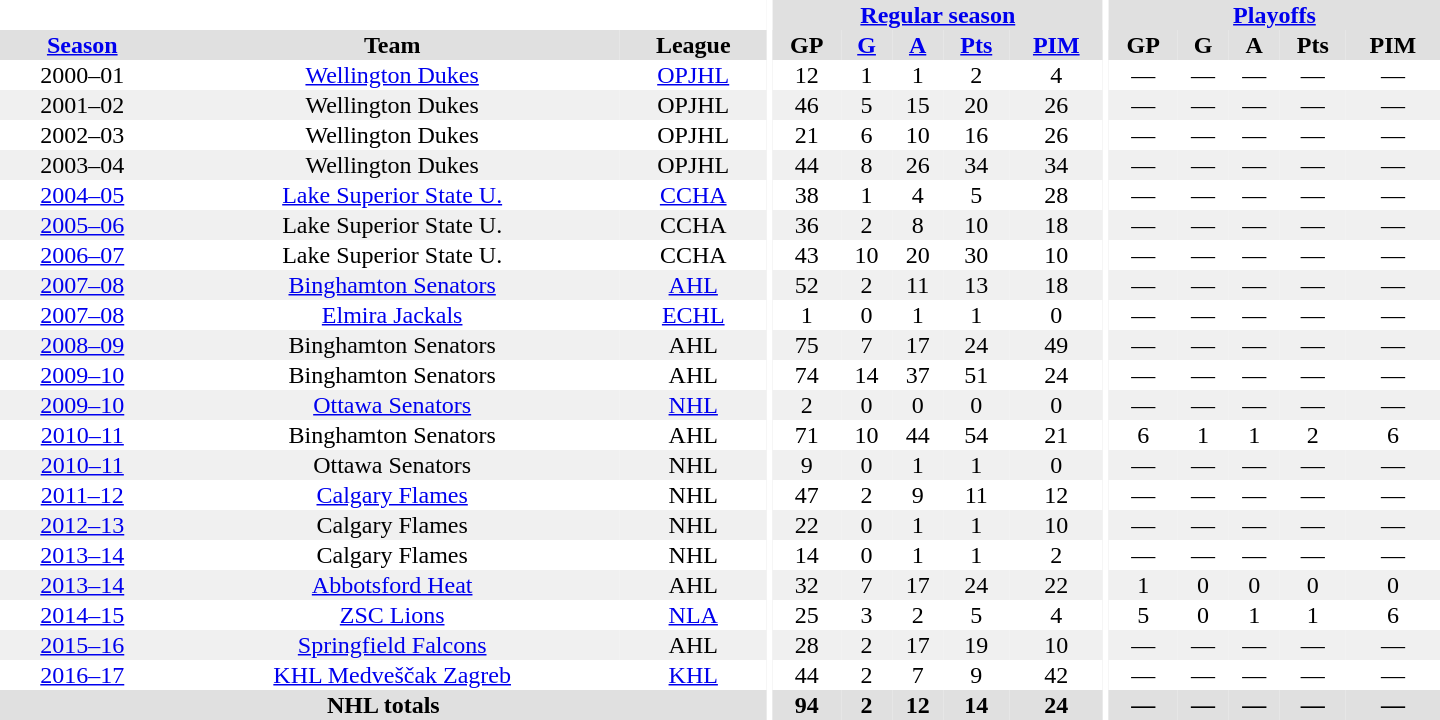<table border="0" cellpadding="1" cellspacing="0" style="text-align:center; width:60em">
<tr bgcolor="#e0e0e0">
<th colspan="3" bgcolor="#ffffff"></th>
<th rowspan="99" bgcolor="#ffffff"></th>
<th colspan="5"><a href='#'>Regular season</a></th>
<th rowspan="99" bgcolor="#ffffff"></th>
<th colspan="5"><a href='#'>Playoffs</a></th>
</tr>
<tr bgcolor="#e0e0e0">
<th><a href='#'>Season</a></th>
<th>Team</th>
<th>League</th>
<th>GP</th>
<th><a href='#'>G</a></th>
<th><a href='#'>A</a></th>
<th><a href='#'>Pts</a></th>
<th><a href='#'>PIM</a></th>
<th>GP</th>
<th>G</th>
<th>A</th>
<th>Pts</th>
<th>PIM</th>
</tr>
<tr>
<td>2000–01</td>
<td><a href='#'>Wellington Dukes</a></td>
<td><a href='#'>OPJHL</a></td>
<td>12</td>
<td>1</td>
<td>1</td>
<td>2</td>
<td>4</td>
<td>—</td>
<td>—</td>
<td>—</td>
<td>—</td>
<td>—</td>
</tr>
<tr bgcolor="#f0f0f0">
<td>2001–02</td>
<td>Wellington Dukes</td>
<td>OPJHL</td>
<td>46</td>
<td>5</td>
<td>15</td>
<td>20</td>
<td>26</td>
<td>—</td>
<td>—</td>
<td>—</td>
<td>—</td>
<td>—</td>
</tr>
<tr>
<td>2002–03</td>
<td>Wellington Dukes</td>
<td>OPJHL</td>
<td>21</td>
<td>6</td>
<td>10</td>
<td>16</td>
<td>26</td>
<td>—</td>
<td>—</td>
<td>—</td>
<td>—</td>
<td>—</td>
</tr>
<tr bgcolor="#f0f0f0">
<td>2003–04</td>
<td>Wellington Dukes</td>
<td>OPJHL</td>
<td>44</td>
<td>8</td>
<td>26</td>
<td>34</td>
<td>34</td>
<td>—</td>
<td>—</td>
<td>—</td>
<td>—</td>
<td>—</td>
</tr>
<tr>
<td><a href='#'>2004–05</a></td>
<td><a href='#'>Lake Superior State U.</a></td>
<td><a href='#'>CCHA</a></td>
<td>38</td>
<td>1</td>
<td>4</td>
<td>5</td>
<td>28</td>
<td>—</td>
<td>—</td>
<td>—</td>
<td>—</td>
<td>—</td>
</tr>
<tr bgcolor="#f0f0f0">
<td><a href='#'>2005–06</a></td>
<td>Lake Superior State U.</td>
<td>CCHA</td>
<td>36</td>
<td>2</td>
<td>8</td>
<td>10</td>
<td>18</td>
<td>—</td>
<td>—</td>
<td>—</td>
<td>—</td>
<td>—</td>
</tr>
<tr>
<td><a href='#'>2006–07</a></td>
<td>Lake Superior State U.</td>
<td>CCHA</td>
<td>43</td>
<td>10</td>
<td>20</td>
<td>30</td>
<td>10</td>
<td>—</td>
<td>—</td>
<td>—</td>
<td>—</td>
<td>—</td>
</tr>
<tr bgcolor="#f0f0f0">
<td><a href='#'>2007–08</a></td>
<td><a href='#'>Binghamton Senators</a></td>
<td><a href='#'>AHL</a></td>
<td>52</td>
<td>2</td>
<td>11</td>
<td>13</td>
<td>18</td>
<td>—</td>
<td>—</td>
<td>—</td>
<td>—</td>
<td>—</td>
</tr>
<tr>
<td><a href='#'>2007–08</a></td>
<td><a href='#'>Elmira Jackals</a></td>
<td><a href='#'>ECHL</a></td>
<td>1</td>
<td>0</td>
<td>1</td>
<td>1</td>
<td>0</td>
<td>—</td>
<td>—</td>
<td>—</td>
<td>—</td>
<td>—</td>
</tr>
<tr bgcolor="#f0f0f0">
<td><a href='#'>2008–09</a></td>
<td>Binghamton Senators</td>
<td>AHL</td>
<td>75</td>
<td>7</td>
<td>17</td>
<td>24</td>
<td>49</td>
<td>—</td>
<td>—</td>
<td>—</td>
<td>—</td>
<td>—</td>
</tr>
<tr>
<td><a href='#'>2009–10</a></td>
<td>Binghamton Senators</td>
<td>AHL</td>
<td>74</td>
<td>14</td>
<td>37</td>
<td>51</td>
<td>24</td>
<td>—</td>
<td>—</td>
<td>—</td>
<td>—</td>
<td>—</td>
</tr>
<tr bgcolor="#f0f0f0">
<td><a href='#'>2009–10</a></td>
<td><a href='#'>Ottawa Senators</a></td>
<td><a href='#'>NHL</a></td>
<td>2</td>
<td>0</td>
<td>0</td>
<td>0</td>
<td>0</td>
<td>—</td>
<td>—</td>
<td>—</td>
<td>—</td>
<td>—</td>
</tr>
<tr>
<td><a href='#'>2010–11</a></td>
<td>Binghamton Senators</td>
<td>AHL</td>
<td>71</td>
<td>10</td>
<td>44</td>
<td>54</td>
<td>21</td>
<td>6</td>
<td>1</td>
<td>1</td>
<td>2</td>
<td>6</td>
</tr>
<tr bgcolor="#f0f0f0">
<td><a href='#'>2010–11</a></td>
<td>Ottawa Senators</td>
<td>NHL</td>
<td>9</td>
<td>0</td>
<td>1</td>
<td>1</td>
<td>0</td>
<td>—</td>
<td>—</td>
<td>—</td>
<td>—</td>
<td>—</td>
</tr>
<tr>
<td><a href='#'>2011–12</a></td>
<td><a href='#'>Calgary Flames</a></td>
<td>NHL</td>
<td>47</td>
<td>2</td>
<td>9</td>
<td>11</td>
<td>12</td>
<td>—</td>
<td>—</td>
<td>—</td>
<td>—</td>
<td>—</td>
</tr>
<tr bgcolor="#f0f0f0">
<td><a href='#'>2012–13</a></td>
<td>Calgary Flames</td>
<td>NHL</td>
<td>22</td>
<td>0</td>
<td>1</td>
<td>1</td>
<td>10</td>
<td>—</td>
<td>—</td>
<td>—</td>
<td>—</td>
<td>—</td>
</tr>
<tr>
<td><a href='#'>2013–14</a></td>
<td>Calgary Flames</td>
<td>NHL</td>
<td>14</td>
<td>0</td>
<td>1</td>
<td>1</td>
<td>2</td>
<td>—</td>
<td>—</td>
<td>—</td>
<td>—</td>
<td>—</td>
</tr>
<tr bgcolor="#f0f0f0">
<td><a href='#'>2013–14</a></td>
<td><a href='#'>Abbotsford Heat</a></td>
<td>AHL</td>
<td>32</td>
<td>7</td>
<td>17</td>
<td>24</td>
<td>22</td>
<td>1</td>
<td>0</td>
<td>0</td>
<td>0</td>
<td>0</td>
</tr>
<tr>
<td><a href='#'>2014–15</a></td>
<td><a href='#'>ZSC Lions</a></td>
<td><a href='#'>NLA</a></td>
<td>25</td>
<td>3</td>
<td>2</td>
<td>5</td>
<td>4</td>
<td>5</td>
<td>0</td>
<td>1</td>
<td>1</td>
<td>6</td>
</tr>
<tr bgcolor="#f0f0f0">
<td><a href='#'>2015–16</a></td>
<td><a href='#'>Springfield Falcons</a></td>
<td>AHL</td>
<td>28</td>
<td>2</td>
<td>17</td>
<td>19</td>
<td>10</td>
<td>—</td>
<td>—</td>
<td>—</td>
<td>—</td>
<td>—</td>
</tr>
<tr>
<td><a href='#'>2016–17</a></td>
<td><a href='#'>KHL Medveščak Zagreb</a></td>
<td><a href='#'>KHL</a></td>
<td>44</td>
<td>2</td>
<td>7</td>
<td>9</td>
<td>42</td>
<td>—</td>
<td>—</td>
<td>—</td>
<td>—</td>
<td>—</td>
</tr>
<tr bgcolor="#e0e0e0">
<th colspan="3">NHL totals</th>
<th>94</th>
<th>2</th>
<th>12</th>
<th>14</th>
<th>24</th>
<th>—</th>
<th>—</th>
<th>—</th>
<th>—</th>
<th>—</th>
</tr>
</table>
